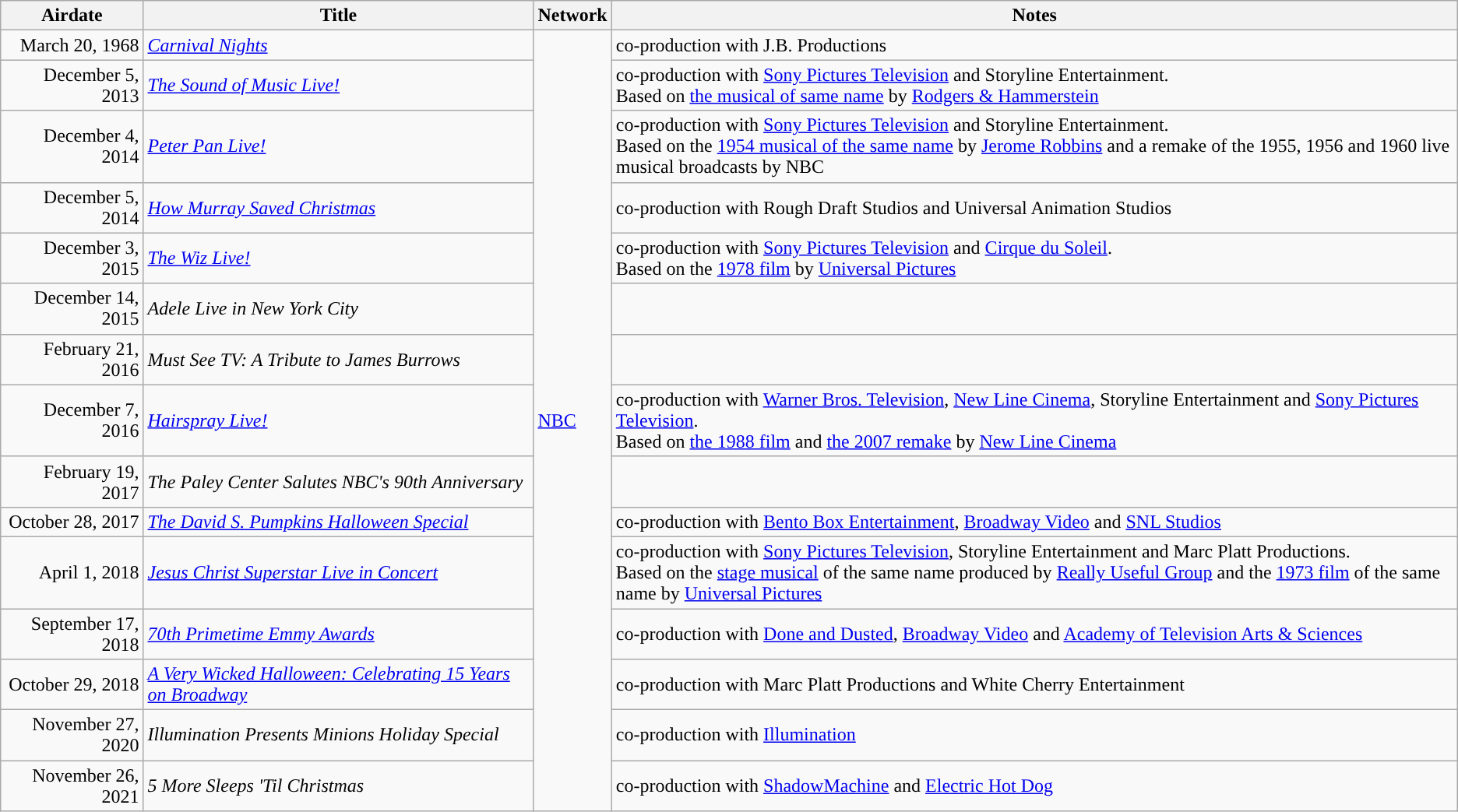<table class="wikitable sortable">
<tr>
<th>Airdate</th>
<th>Title</th>
<th>Network</th>
<th>Notes</th>
</tr>
<tr>
<td style="text-align:right;">March 20, 1968</td>
<td><em><a href='#'>Carnival Nights</a></em></td>
<td rowspan="15"><a href='#'>NBC</a></td>
<td>co-production with J.B. Productions</td>
</tr>
<tr>
<td style="text-align:right;">December 5, 2013</td>
<td><em><a href='#'>The Sound of Music Live!</a></em></td>
<td>co-production with <a href='#'>Sony Pictures Television</a> and Storyline Entertainment.<br>Based on <a href='#'>the musical of same name</a> by <a href='#'>Rodgers & Hammerstein</a></td>
</tr>
<tr>
<td style="text-align:right;">December 4, 2014</td>
<td><em><a href='#'>Peter Pan Live!</a></em></td>
<td>co-production with <a href='#'>Sony Pictures Television</a> and Storyline Entertainment.<br>Based on the <a href='#'>1954 musical of the same name</a> by <a href='#'>Jerome Robbins</a> and a remake of the 1955, 1956 and 1960 live musical broadcasts by NBC</td>
</tr>
<tr>
<td style="text-align:right;">December 5, 2014</td>
<td><em><a href='#'>How Murray Saved Christmas</a></em></td>
<td>co-production with Rough Draft Studios and Universal Animation Studios</td>
</tr>
<tr>
<td style="text-align:right;">December 3, 2015</td>
<td><em><a href='#'>The Wiz Live!</a></em></td>
<td>co-production with <a href='#'>Sony Pictures Television</a> and <a href='#'>Cirque du Soleil</a>.<br>Based on the <a href='#'>1978 film</a> by <a href='#'>Universal Pictures</a></td>
</tr>
<tr>
<td style="text-align:right;">December 14, 2015</td>
<td><em>Adele Live in New York City</em></td>
<td></td>
</tr>
<tr>
<td style="text-align:right;">February 21, 2016</td>
<td><em>Must See TV: A Tribute to James Burrows</em></td>
<td></td>
</tr>
<tr>
<td style="text-align:right;">December 7, 2016</td>
<td><em><a href='#'>Hairspray Live!</a></em></td>
<td>co-production with <a href='#'>Warner Bros. Television</a>, <a href='#'>New Line Cinema</a>, Storyline Entertainment and <a href='#'>Sony Pictures Television</a>.<br>Based on <a href='#'>the 1988 film</a> and <a href='#'>the 2007 remake</a> by <a href='#'>New Line Cinema</a></td>
</tr>
<tr>
<td style="text-align:right;">February 19, 2017</td>
<td><em>The Paley Center Salutes NBC's 90th Anniversary</em></td>
<td></td>
</tr>
<tr>
<td style='text-align:right;"'>October 28, 2017</td>
<td><em><a href='#'>The David S. Pumpkins Halloween Special</a></em></td>
<td>co-production with <a href='#'>Bento Box Entertainment</a>, <a href='#'>Broadway Video</a> and <a href='#'>SNL Studios</a></td>
</tr>
<tr>
<td style='text-align:right;"'>April 1, 2018</td>
<td><em><a href='#'>Jesus Christ Superstar Live in Concert</a></em></td>
<td>co-production with <a href='#'>Sony Pictures Television</a>, Storyline Entertainment and Marc Platt Productions.<br>Based on the <a href='#'>stage musical</a> of the same name produced by <a href='#'>Really Useful Group</a> and the <a href='#'>1973 film</a> of the same name by <a href='#'>Universal Pictures</a></td>
</tr>
<tr>
<td style='text-align:right;"'>September 17, 2018</td>
<td><em><a href='#'>70th Primetime Emmy Awards</a></em></td>
<td>co-production with <a href='#'>Done and Dusted</a>, <a href='#'>Broadway Video</a> and <a href='#'>Academy of Television Arts & Sciences</a></td>
</tr>
<tr>
<td style='text-align:right;"'>October 29, 2018</td>
<td><em><a href='#'>A Very Wicked Halloween: Celebrating 15 Years on Broadway</a></em></td>
<td>co-production with Marc Platt Productions and White Cherry Entertainment</td>
</tr>
<tr>
<td style='text-align:right;"'>November 27, 2020</td>
<td><em>Illumination Presents Minions Holiday Special</em></td>
<td>co-production with <a href='#'>Illumination</a></td>
</tr>
<tr>
<td style='text-align:right;"'>November 26, 2021</td>
<td><em>5 More Sleeps 'Til Christmas</em></td>
<td>co-production with <a href='#'>ShadowMachine</a> and <a href='#'>Electric Hot Dog</a></td>
</tr>
</table>
